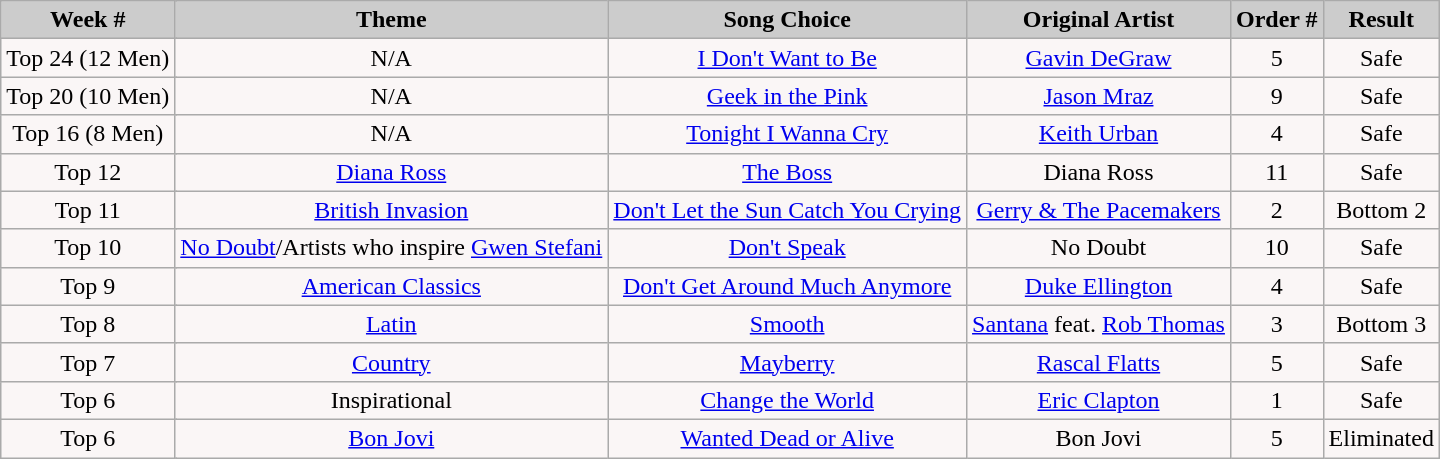<table class="wikitable" style="float:left;">
<tr style="text-align:Center; background:#ccc;">
<td colspan="100"><strong>Week #</strong></td>
<td colspan="100"><strong>Theme</strong></td>
<td colspan="100"><strong>Song Choice</strong></td>
<td colspan="100"><strong>Original Artist</strong></td>
<td colspan="100"><strong>Order #</strong></td>
<td colspan="100"><strong>Result</strong></td>
</tr>
<tr style="text-align:center; background:#faf6f6;">
<td colspan="100">Top 24 (12 Men)</td>
<td colspan="100">N/A</td>
<td colspan="100"><a href='#'>I Don't Want to Be</a></td>
<td colspan="100"><a href='#'>Gavin DeGraw</a></td>
<td colspan="100">5</td>
<td colspan="100">Safe</td>
</tr>
<tr style="text-align:center; background:#faf6f6;">
<td colspan="100">Top 20 (10 Men)</td>
<td colspan="100">N/A</td>
<td colspan="100"><a href='#'>Geek in the Pink</a></td>
<td colspan="100"><a href='#'>Jason Mraz</a></td>
<td colspan="100">9</td>
<td colspan="100">Safe</td>
</tr>
<tr style="text-align:center; background:#faf6f6;">
<td colspan="100">Top 16 (8 Men)</td>
<td colspan="100">N/A</td>
<td colspan="100"><a href='#'>Tonight I Wanna Cry</a></td>
<td colspan="100"><a href='#'>Keith Urban</a></td>
<td colspan="100">4</td>
<td colspan="100">Safe</td>
</tr>
<tr>
<td colspan="100"  style="text-align:center; background:#faf6f6;">Top 12</td>
<td colspan="100"  style="text-align:center; background:#faf6f6;"><a href='#'>Diana Ross</a></td>
<td colspan="100"  style="text-align:center; background:#faf6f6;"><a href='#'>The Boss</a></td>
<td colspan="100"  style="text-align:center; background:#faf6f6;">Diana Ross</td>
<td colspan="100"  style="text-align:center; background:#faf6f6;">11</td>
<td colspan="100"  style="text-align:center; background:#faf6f6;">Safe</td>
</tr>
<tr>
<td colspan="100"  style="text-align:center; background:#faf6f6;">Top 11</td>
<td colspan="100"  style="text-align:center; background:#faf6f6;"><a href='#'>British Invasion</a></td>
<td colspan="100"  style="text-align:center; background:#faf6f6;"><a href='#'>Don't Let the Sun Catch You Crying</a></td>
<td colspan="100"  style="text-align:center; background:#faf6f6;"><a href='#'>Gerry & The Pacemakers</a></td>
<td colspan="100"  style="text-align:center; background:#faf6f6;">2</td>
<td colspan="100"  style="text-align:center; background:#faf6f6;">Bottom 2</td>
</tr>
<tr style="text-align:center; background:#faf6f6;">
<td colspan="100">Top 10</td>
<td colspan="100"><a href='#'>No Doubt</a>/Artists who inspire <a href='#'>Gwen Stefani</a></td>
<td colspan="100"><a href='#'>Don't Speak</a></td>
<td colspan="100">No Doubt</td>
<td colspan="100">10</td>
<td colspan="100">Safe</td>
</tr>
<tr>
<td colspan="100"  style="text-align:center; background:#faf6f6;">Top 9</td>
<td colspan="100"  style="text-align:center; background:#faf6f6;"><a href='#'>American Classics</a></td>
<td colspan="100"  style="text-align:center; background:#faf6f6;"><a href='#'>Don't Get Around Much Anymore</a></td>
<td colspan="100"  style="text-align:center; background:#faf6f6;"><a href='#'>Duke Ellington</a></td>
<td colspan="100"  style="text-align:center; background:#faf6f6;">4</td>
<td colspan="100"  style="text-align:center; background:#faf6f6;">Safe</td>
</tr>
<tr>
<td colspan="100"  style="text-align:center; background:#faf6f6;">Top 8</td>
<td colspan="100"  style="text-align:center; background:#faf6f6;"><a href='#'>Latin</a></td>
<td colspan="100"  style="text-align:center; background:#faf6f6;"><a href='#'>Smooth</a></td>
<td colspan="100"  style="text-align:center; background:#faf6f6;"><a href='#'>Santana</a> feat. <a href='#'>Rob Thomas</a></td>
<td colspan="100"  style="text-align:center; background:#faf6f6;">3</td>
<td colspan="100"  style="text-align:center; background:#faf6f6;">Bottom 3</td>
</tr>
<tr>
<td colspan="100"  style="text-align:center; background:#faf6f6;">Top 7</td>
<td colspan="100"  style="text-align:center; background:#faf6f6;"><a href='#'>Country</a></td>
<td colspan="100"  style="text-align:center; background:#faf6f6;"><a href='#'>Mayberry</a></td>
<td colspan="100"  style="text-align:center; background:#faf6f6;"><a href='#'>Rascal Flatts</a></td>
<td colspan="100"  style="text-align:center; background:#faf6f6;">5</td>
<td colspan="100"  style="text-align:center; background:#faf6f6;">Safe</td>
</tr>
<tr style="text-align:center; background:#faf6f6;">
<td colspan="100">Top 6</td>
<td colspan="100">Inspirational</td>
<td colspan="100"><a href='#'>Change the World</a></td>
<td colspan="100"><a href='#'>Eric Clapton</a></td>
<td colspan="100">1</td>
<td colspan="100">Safe</td>
</tr>
<tr>
<td colspan="100"  style="text-align:center; background:#faf6f6;">Top 6</td>
<td colspan="100"  style="text-align:center; background:#faf6f6;"><a href='#'>Bon Jovi</a></td>
<td colspan="100"  style="text-align:center; background:#faf6f6;"><a href='#'>Wanted Dead or Alive</a></td>
<td colspan="100"  style="text-align:center; background:#faf6f6;">Bon Jovi</td>
<td colspan="100"  style="text-align:center; background:#faf6f6;">5</td>
<td colspan="100"  style="text-align:center; background:#faf6f6;">Eliminated</td>
</tr>
</table>
